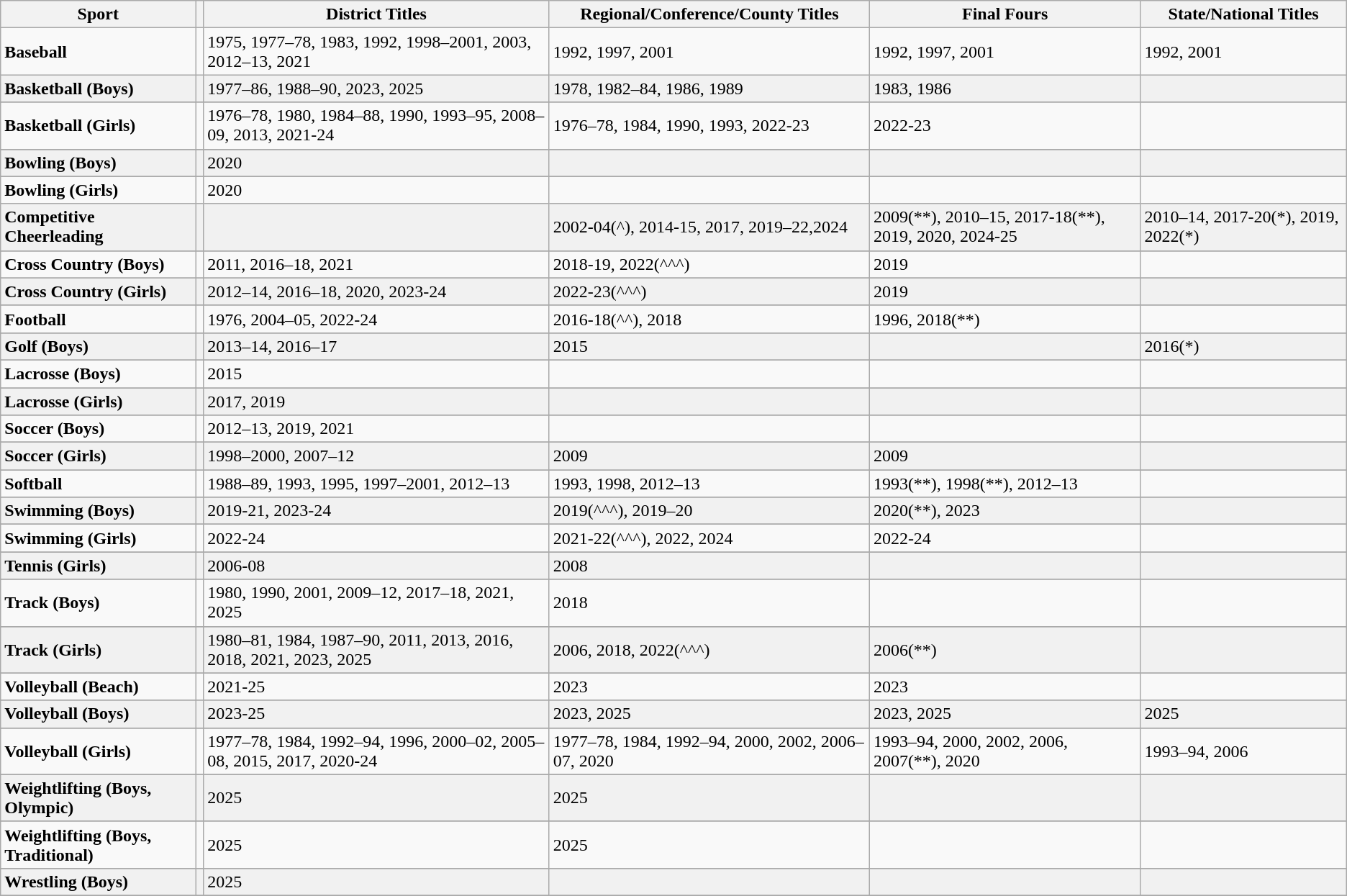<table class= "wikitable mw-collapsible mw-collapsed">
<tr>
<th>Sport</th>
<th></th>
<th>District Titles</th>
<th>Regional/Conference/County Titles</th>
<th>Final Fours</th>
<th>State/National Titles</th>
</tr>
<tr>
<td><strong>Baseball</strong></td>
<td></td>
<td>1975, 1977–78, 1983, 1992, 1998–2001, 2003, 2012–13, 2021</td>
<td>1992, 1997, 2001</td>
<td>1992, 1997, 2001</td>
<td>1992, 2001</td>
</tr>
<tr>
<td style="background:#F1F1F1;"><strong>Basketball (Boys)</strong></td>
<td style="background:#F1F1F1;"></td>
<td style="background:#F1F1F1;">1977–86, 1988–90, 2023, 2025</td>
<td style="background:#F1F1F1;">1978, 1982–84, 1986, 1989</td>
<td style="background:#F1F1F1;">1983, 1986</td>
<td style="background:#F1F1F1;"></td>
</tr>
<tr>
</tr>
<tr>
<td><strong>Basketball (Girls)</strong></td>
<td></td>
<td>1976–78, 1980, 1984–88, 1990, 1993–95, 2008–09, 2013, 2021-24</td>
<td>1976–78, 1984, 1990, 1993, 2022-23</td>
<td>2022-23</td>
<td></td>
</tr>
<tr>
</tr>
<tr>
<td style="background:#F1F1F1;"><strong>Bowling (Boys)</strong></td>
<td style="background:#F1F1F1;"></td>
<td style="background:#F1F1F1;">2020</td>
<td style="background:#F1F1F1;"></td>
<td style="background:#F1F1F1;"></td>
<td style="background:#F1F1F1;"></td>
</tr>
<tr>
</tr>
<tr>
<td><strong>Bowling (Girls)</strong></td>
<td></td>
<td>2020</td>
<td></td>
<td></td>
<td></td>
</tr>
<tr>
<td style="background:#F1F1F1;"><strong>Competitive Cheerleading</strong></td>
<td style="background:#F1F1F1;"></td>
<td style="background:#F1F1F1;"></td>
<td style="background:#F1F1F1;">2002-04(^), 2014-15, 2017, 2019–22,2024</td>
<td style="background:#F1F1F1;">2009(**), 2010–15, 2017-18(**), 2019, 2020, 2024-25</td>
<td style="background:#F1F1F1;">2010–14, 2017-20(*), 2019, 2022(*)</td>
</tr>
<tr>
</tr>
<tr>
<td><strong>Cross Country (Boys)</strong></td>
<td></td>
<td>2011, 2016–18, 2021</td>
<td>2018-19, 2022(^^^)</td>
<td>2019</td>
<td></td>
</tr>
<tr>
</tr>
<tr>
<td style="background:#F1F1F1;"><strong>Cross Country (Girls)</strong></td>
<td style="background:#F1F1F1;"></td>
<td style="background:#F1F1F1;">2012–14, 2016–18, 2020, 2023-24</td>
<td style="background:#F1F1F1;">2022-23(^^^)</td>
<td style="background:#F1F1F1;">2019</td>
<td style="background:#F1F1F1;"></td>
</tr>
<tr>
</tr>
<tr>
<td><strong>Football</strong></td>
<td></td>
<td>1976, 2004–05, 2022-24</td>
<td>2016-18(^^), 2018</td>
<td>1996, 2018(**)</td>
<td></td>
</tr>
<tr>
</tr>
<tr>
<td style="background:#F1F1F1;"><strong>Golf (Boys)</strong></td>
<td style="background:#F1F1F1;"></td>
<td style="background:#F1F1F1;">2013–14, 2016–17</td>
<td style="background:#F1F1F1;">2015</td>
<td style="background:#F1F1F1;"></td>
<td style="background:#F1F1F1;">2016(*)</td>
</tr>
<tr>
</tr>
<tr>
<td><strong>Lacrosse (Boys)</strong></td>
<td></td>
<td>2015</td>
<td></td>
<td></td>
<td></td>
</tr>
<tr>
</tr>
<tr>
<td style="background:#F1F1F1;"><strong>Lacrosse (Girls)</strong></td>
<td style="background:#F1F1F1;"></td>
<td style="background:#F1F1F1;">2017, 2019</td>
<td style="background:#F1F1F1;"></td>
<td style="background:#F1F1F1;"></td>
<td style="background:#F1F1F1;"></td>
</tr>
<tr>
</tr>
<tr>
<td><strong>Soccer (Boys)</strong></td>
<td></td>
<td>2012–13, 2019, 2021</td>
<td></td>
<td></td>
<td></td>
</tr>
<tr>
</tr>
<tr>
<td style="background:#F1F1F1;"><strong>Soccer (Girls)</strong></td>
<td style="background:#F1F1F1;"></td>
<td style="background:#F1F1F1;">1998–2000, 2007–12</td>
<td style="background:#F1F1F1;">2009</td>
<td style="background:#F1F1F1;">2009</td>
<td style="background:#F1F1F1;"></td>
</tr>
<tr>
</tr>
<tr>
<td><strong>Softball</strong></td>
<td></td>
<td>1988–89, 1993, 1995, 1997–2001, 2012–13</td>
<td>1993, 1998, 2012–13</td>
<td>1993(**), 1998(**), 2012–13</td>
<td></td>
</tr>
<tr>
</tr>
<tr>
<td style="background:#F1F1F1;"><strong>Swimming (Boys)</strong></td>
<td style="background:#F1F1F1;"></td>
<td style="background:#F1F1F1;">2019-21, 2023-24</td>
<td style="background:#F1F1F1;">2019(^^^), 2019–20</td>
<td style="background:#F1F1F1;">2020(**), 2023</td>
<td style="background:#F1F1F1;"></td>
</tr>
<tr>
</tr>
<tr>
<td><strong>Swimming (Girls)</strong></td>
<td></td>
<td>2022-24</td>
<td>2021-22(^^^), 2022, 2024</td>
<td>2022-24</td>
<td></td>
</tr>
<tr>
</tr>
<tr>
<td style="background:#F1F1F1;"><strong>Tennis (Girls)</strong></td>
<td style="background:#F1F1F1;"></td>
<td style="background:#F1F1F1;">2006-08</td>
<td style="background:#F1F1F1;">2008</td>
<td style="background:#F1F1F1;"></td>
<td style="background:#F1F1F1;"></td>
</tr>
<tr>
</tr>
<tr>
<td><strong>Track (Boys)</strong></td>
<td></td>
<td>1980, 1990, 2001, 2009–12, 2017–18, 2021, 2025</td>
<td>2018</td>
<td></td>
<td></td>
</tr>
<tr>
</tr>
<tr>
<td style="background:#F1F1F1;"><strong>Track (Girls)</strong></td>
<td style="background:#F1F1F1;"></td>
<td style="background:#F1F1F1;">1980–81, 1984, 1987–90, 2011, 2013, 2016, 2018, 2021, 2023, 2025</td>
<td style="background:#F1F1F1;">2006, 2018, 2022(^^^)</td>
<td style="background:#F1F1F1;">2006(**)</td>
<td style="background:#F1F1F1;"></td>
</tr>
<tr>
</tr>
<tr>
<td><strong>Volleyball (Beach)</strong></td>
<td></td>
<td>2021-25</td>
<td>2023</td>
<td>2023</td>
<td></td>
</tr>
<tr>
</tr>
<tr>
<td style="background:#F1F1F1;"><strong>Volleyball (Boys)</strong></td>
<td style="background:#F1F1F1;"></td>
<td style="background:#F1F1F1;">2023-25</td>
<td style="background:#F1F1F1;">2023, 2025</td>
<td style="background:#F1F1F1;">2023, 2025</td>
<td style="background:#F1F1F1;">2025</td>
</tr>
<tr>
</tr>
<tr>
<td><strong>Volleyball (Girls)</strong></td>
<td></td>
<td>1977–78, 1984, 1992–94, 1996, 2000–02, 2005–08, 2015, 2017, 2020-24</td>
<td>1977–78, 1984, 1992–94, 2000, 2002, 2006–07, 2020</td>
<td>1993–94, 2000, 2002, 2006, 2007(**), 2020</td>
<td>1993–94, 2006</td>
</tr>
<tr>
</tr>
<tr>
<td style="background:#F1F1F1;"><strong>Weightlifting (Boys, Olympic)</strong></td>
<td style="background:#F1F1F1;"></td>
<td style="background:#F1F1F1;">2025</td>
<td style="background:#F1F1F1;">2025</td>
<td style="background:#F1F1F1;"></td>
<td style="background:#F1F1F1;"></td>
</tr>
<tr>
</tr>
<tr>
<td><strong>Weightlifting (Boys, Traditional)</strong></td>
<td></td>
<td>2025</td>
<td>2025</td>
<td></td>
<td></td>
</tr>
<tr>
</tr>
<tr>
<td style="background:#F1F1F1;"><strong>Wrestling (Boys)</strong></td>
<td style="background:#F1F1F1;"></td>
<td style="background:#F1F1F1;">2025</td>
<td style="background:#F1F1F1;"></td>
<td style="background:#F1F1F1;"></td>
<td style="background:#F1F1F1;"></td>
</tr>
<tr>
</tr>
<tr>
</tr>
</table>
